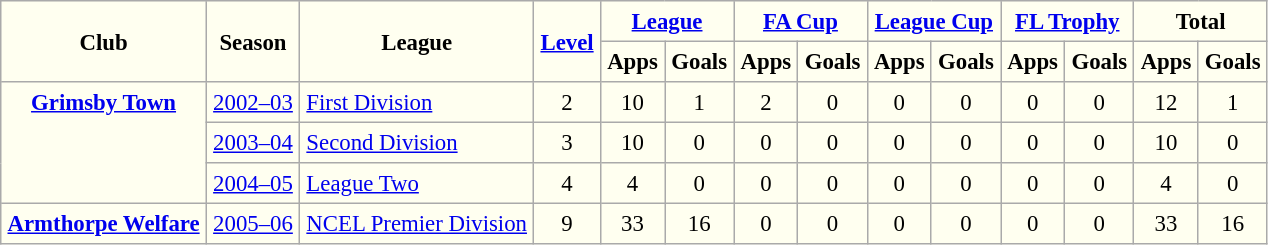<table border="1" cellpadding="4" cellspacing="2" style="background:ivory; font-size:95%; border:1px #aaa solid; border-collapse:collapse; clear:center;">
<tr>
<th rowspan="2">Club</th>
<th rowspan="2">Season</th>
<th rowspan="2">League</th>
<th rowspan="2"><a href='#'>Level</a></th>
<th colspan="2"><a href='#'>League</a></th>
<th colspan="2"><a href='#'>FA Cup</a></th>
<th colspan="2"><a href='#'>League Cup</a></th>
<th colspan="2"><a href='#'>FL Trophy</a></th>
<th colspan="2">Total</th>
</tr>
<tr>
<th>Apps</th>
<th>Goals</th>
<th>Apps</th>
<th>Goals</th>
<th>Apps</th>
<th>Goals</th>
<th>Apps</th>
<th>Goals</th>
<th>Apps</th>
<th>Goals</th>
</tr>
<tr>
<td rowspan="3"  style="text-align:center; vertical-align:top;"><strong><a href='#'>Grimsby Town</a></strong></td>
<td><a href='#'>2002–03</a></td>
<td><a href='#'>First Division</a></td>
<td style="text-align:center;">2</td>
<td style="text-align:center;">10</td>
<td style="text-align:center;">1</td>
<td style="text-align:center;">2</td>
<td style="text-align:center;">0</td>
<td style="text-align:center;">0</td>
<td style="text-align:center;">0</td>
<td style="text-align:center;">0</td>
<td style="text-align:center;">0</td>
<td style="text-align:center;">12</td>
<td style="text-align:center;">1</td>
</tr>
<tr>
<td><a href='#'>2003–04</a></td>
<td><a href='#'>Second Division</a></td>
<td style="text-align:center;">3</td>
<td style="text-align:center;">10</td>
<td style="text-align:center;">0</td>
<td style="text-align:center;">0</td>
<td style="text-align:center;">0</td>
<td style="text-align:center;">0</td>
<td style="text-align:center;">0</td>
<td style="text-align:center;">0</td>
<td style="text-align:center;">0</td>
<td style="text-align:center;">10</td>
<td style="text-align:center;">0</td>
</tr>
<tr>
<td><a href='#'>2004–05</a></td>
<td><a href='#'>League Two</a></td>
<td style="text-align:center;">4</td>
<td style="text-align:center;">4</td>
<td style="text-align:center;">0</td>
<td style="text-align:center;">0</td>
<td style="text-align:center;">0</td>
<td style="text-align:center;">0</td>
<td style="text-align:center;">0</td>
<td style="text-align:center;">0</td>
<td style="text-align:center;">0</td>
<td style="text-align:center;">4</td>
<td style="text-align:center;">0</td>
</tr>
<tr>
<td style="text-align:center; vertical-align:top;"><strong><a href='#'>Armthorpe Welfare</a></strong></td>
<td><a href='#'>2005–06</a></td>
<td><a href='#'>NCEL Premier Division</a></td>
<td style="text-align:center;">9</td>
<td style="text-align:center;">33</td>
<td style="text-align:center;">16</td>
<td style="text-align:center;">0</td>
<td style="text-align:center;">0</td>
<td style="text-align:center;">0</td>
<td style="text-align:center;">0</td>
<td style="text-align:center;">0</td>
<td style="text-align:center;">0</td>
<td style="text-align:center;">33</td>
<td style="text-align:center;">16</td>
</tr>
</table>
